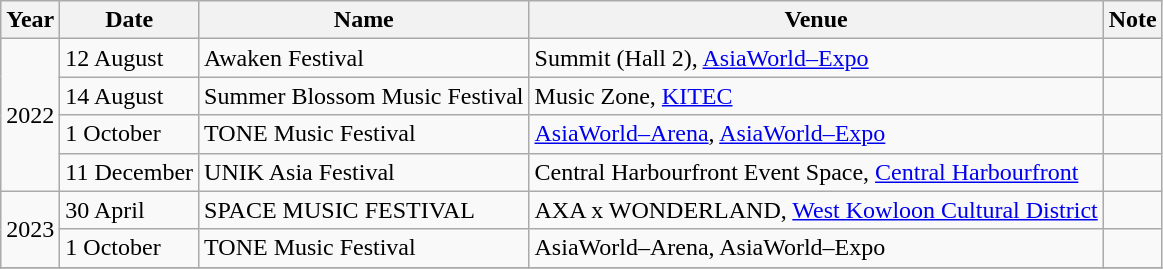<table class="wikitable plainrowheaders">
<tr>
<th scope="col">Year</th>
<th scope="col">Date</th>
<th scope="col">Name</th>
<th scope="col">Venue</th>
<th scope="col">Note</th>
</tr>
<tr>
<td rowspan="4">2022</td>
<td>12 August</td>
<td>Awaken Festival</td>
<td>Summit (Hall 2), <a href='#'>AsiaWorld–Expo</a></td>
<td></td>
</tr>
<tr>
<td>14 August</td>
<td>Summer Blossom Music Festival</td>
<td>Music Zone, <a href='#'>KITEC</a></td>
<td></td>
</tr>
<tr>
<td>1 October</td>
<td>TONE Music Festival</td>
<td><a href='#'>AsiaWorld–Arena</a>, <a href='#'>AsiaWorld–Expo</a></td>
<td></td>
</tr>
<tr>
<td>11 December</td>
<td>UNIK Asia Festival</td>
<td>Central Harbourfront Event Space, <a href='#'>Central Harbourfront</a></td>
<td></td>
</tr>
<tr>
<td rowspan="2">2023</td>
<td>30 April</td>
<td>SPACE MUSIC FESTIVAL</td>
<td>AXA x WONDERLAND, <a href='#'>West Kowloon Cultural District</a></td>
<td></td>
</tr>
<tr>
<td>1 October</td>
<td>TONE Music Festival</td>
<td>AsiaWorld–Arena, AsiaWorld–Expo</td>
<td></td>
</tr>
<tr>
</tr>
</table>
